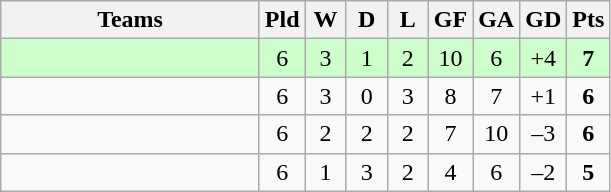<table class="wikitable" style="text-align: center;">
<tr>
<th width=165>Teams</th>
<th width=20>Pld</th>
<th width=20>W</th>
<th width=20>D</th>
<th width=20>L</th>
<th width=20>GF</th>
<th width=20>GA</th>
<th width=20>GD</th>
<th width=20>Pts</th>
</tr>
<tr align=center style="background:#ccffcc;">
<td style="text-align:left;"></td>
<td>6</td>
<td>3</td>
<td>1</td>
<td>2</td>
<td>10</td>
<td>6</td>
<td>+4</td>
<td><strong>7</strong></td>
</tr>
<tr align=center>
<td style="text-align:left;"></td>
<td>6</td>
<td>3</td>
<td>0</td>
<td>3</td>
<td>8</td>
<td>7</td>
<td>+1</td>
<td><strong>6</strong></td>
</tr>
<tr align=center>
<td style="text-align:left;"></td>
<td>6</td>
<td>2</td>
<td>2</td>
<td>2</td>
<td>7</td>
<td>10</td>
<td>–3</td>
<td><strong>6</strong></td>
</tr>
<tr align=center>
<td style="text-align:left;"></td>
<td>6</td>
<td>1</td>
<td>3</td>
<td>2</td>
<td>4</td>
<td>6</td>
<td>–2</td>
<td><strong>5</strong></td>
</tr>
</table>
